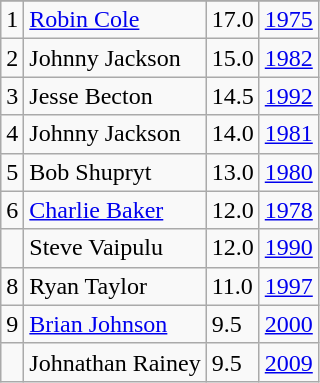<table class="wikitable">
<tr>
</tr>
<tr>
<td>1</td>
<td><a href='#'>Robin Cole</a></td>
<td>17.0</td>
<td><a href='#'>1975</a></td>
</tr>
<tr>
<td>2</td>
<td>Johnny Jackson</td>
<td>15.0</td>
<td><a href='#'>1982</a></td>
</tr>
<tr>
<td>3</td>
<td>Jesse Becton</td>
<td>14.5</td>
<td><a href='#'>1992</a></td>
</tr>
<tr>
<td>4</td>
<td>Johnny Jackson</td>
<td>14.0</td>
<td><a href='#'>1981</a></td>
</tr>
<tr>
<td>5</td>
<td>Bob Shupryt</td>
<td>13.0</td>
<td><a href='#'>1980</a></td>
</tr>
<tr>
<td>6</td>
<td><a href='#'>Charlie Baker</a></td>
<td>12.0</td>
<td><a href='#'>1978</a></td>
</tr>
<tr>
<td></td>
<td>Steve Vaipulu</td>
<td>12.0</td>
<td><a href='#'>1990</a></td>
</tr>
<tr>
<td>8</td>
<td>Ryan Taylor</td>
<td>11.0</td>
<td><a href='#'>1997</a></td>
</tr>
<tr>
<td>9</td>
<td><a href='#'>Brian Johnson</a></td>
<td>9.5</td>
<td><a href='#'>2000</a></td>
</tr>
<tr>
<td></td>
<td>Johnathan Rainey</td>
<td>9.5</td>
<td><a href='#'>2009</a></td>
</tr>
</table>
